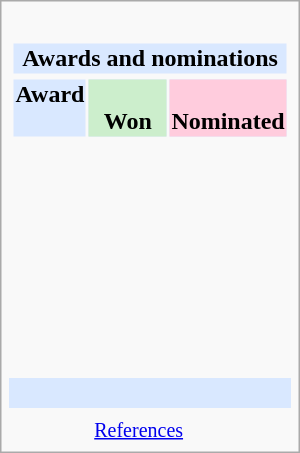<table class="infobox">
<tr>
</tr>
<tr>
<td colspan=3><br><table class="collapsible collapsed" width=100%>
<tr>
<th colspan=3 style="background-color: #D9E8FF; text-align:center;">Awards and nominations</th>
</tr>
<tr>
</tr>
<tr style="background:#d9e8ff; text-align:center;">
<td><strong>Award</strong></td>
<td style="text-align:center; background:#cec; text-size:0.9em; width:50px;"><br><strong>Won</strong></td>
<td style="text-align:center; background:#fcd; text-size:0.9em; width:50px;"><br><strong>Nominated</strong></td>
</tr>
<tr>
<td style="text-align:center;"><br></td>
<td></td>
<td></td>
</tr>
<tr>
<td style="text-align:center;"><br></td>
<td></td>
<td></td>
</tr>
<tr>
<td style="text-align:center;"><br></td>
<td></td>
<td></td>
</tr>
<tr>
<td sryle="text-align:center;"><br></td>
<td></td>
<td></td>
</tr>
<tr>
<td style="text-align:center;"><br></td>
<td></td>
<td></td>
</tr>
<tr>
<td style="text-align:center;"><br></td>
<td></td>
<td></td>
</tr>
<tr>
<td style="text-align:center;"><br></td>
<td></td>
<td></td>
</tr>
</table>
</td>
</tr>
<tr>
</tr>
<tr style="background:#d9e8ff;">
<td style="text-align:center;" colspan=3><br></td>
</tr>
<tr>
<td></td>
<td></td>
<td></td>
</tr>
<tr>
<td colspan"3" style="font-size: smaller; text-align: center;"><a href='#'>References</a></td>
</tr>
</table>
